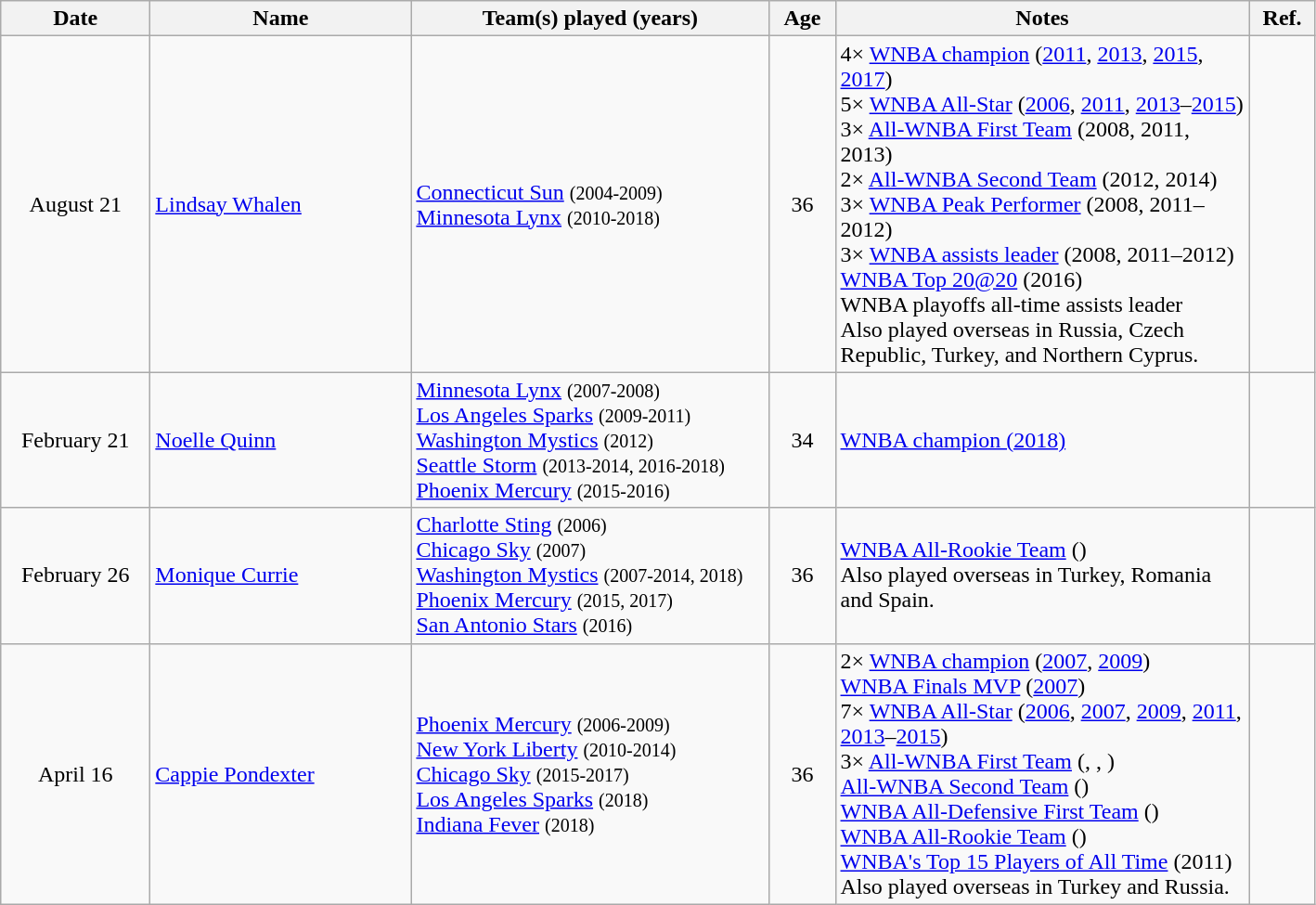<table class="wikitable">
<tr>
<th style="width:100px">Date</th>
<th style="width:180px">Name</th>
<th style="width:250px">Team(s) played (years)</th>
<th style="width:40px">Age</th>
<th style="width:290px">Notes</th>
<th style="width:40px">Ref.</th>
</tr>
<tr>
<td align=center>August 21</td>
<td> <a href='#'>Lindsay Whalen</a></td>
<td><a href='#'>Connecticut Sun</a> <small>(2004-2009)</small><br><a href='#'>Minnesota Lynx</a> <small>(2010-2018)</small></td>
<td align=center>36</td>
<td>4× <a href='#'>WNBA champion</a> (<a href='#'>2011</a>, <a href='#'>2013</a>, <a href='#'>2015</a>, <a href='#'>2017</a>)<br>5× <a href='#'>WNBA All-Star</a> (<a href='#'>2006</a>, <a href='#'>2011</a>, <a href='#'>2013</a>–<a href='#'>2015</a>)<br>3× <a href='#'>All-WNBA First Team</a> (2008, 2011, 2013)<br>2× <a href='#'>All-WNBA Second Team</a> (2012, 2014)<br>3× <a href='#'>WNBA Peak Performer</a> (2008, 2011–2012)<br>3× <a href='#'>WNBA assists leader</a> (2008, 2011–2012)<br><a href='#'>WNBA Top 20@20</a> (2016)<br>WNBA playoffs all-time assists leader<br>Also played overseas in Russia, Czech Republic, Turkey, and Northern Cyprus.</td>
<td align=center></td>
</tr>
<tr>
<td align=center>February 21</td>
<td> <a href='#'>Noelle Quinn</a></td>
<td><a href='#'>Minnesota Lynx</a> <small>(2007-2008)</small><br><a href='#'>Los Angeles Sparks</a> <small>(2009-2011)</small><br><a href='#'>Washington Mystics</a> <small>(2012)</small><br><a href='#'>Seattle Storm</a> <small>(2013-2014, 2016-2018)</small><br><a href='#'>Phoenix Mercury</a> <small>(2015-2016)</small></td>
<td align=center>34</td>
<td><a href='#'>WNBA champion (2018)</a></td>
<td align=center></td>
</tr>
<tr>
<td align=center>February 26</td>
<td> <a href='#'>Monique Currie</a></td>
<td><a href='#'>Charlotte Sting</a> <small>(2006)</small><br><a href='#'>Chicago Sky</a> <small>(2007)</small><br><a href='#'>Washington Mystics</a> <small>(2007-2014, 2018)</small><br><a href='#'>Phoenix Mercury</a> <small>(2015, 2017)</small><br><a href='#'>San Antonio Stars</a> <small>(2016)</small></td>
<td align=center>36</td>
<td><a href='#'>WNBA All-Rookie Team</a> ()<br>Also played overseas in Turkey, Romania and Spain.</td>
<td align=center></td>
</tr>
<tr>
<td align=center>April 16</td>
<td> <a href='#'>Cappie Pondexter</a></td>
<td><a href='#'>Phoenix Mercury</a> <small>(2006-2009)</small><br><a href='#'>New York Liberty</a> <small>(2010-2014)</small><br><a href='#'>Chicago Sky</a> <small>(2015-2017)</small><br><a href='#'>Los Angeles Sparks</a> <small>(2018)</small><br><a href='#'>Indiana Fever</a> <small>(2018)</small></td>
<td align=center>36</td>
<td>2× <a href='#'>WNBA champion</a> (<a href='#'>2007</a>, <a href='#'>2009</a>)<br><a href='#'>WNBA Finals MVP</a> (<a href='#'>2007</a>)<br>7× <a href='#'>WNBA All-Star</a> (<a href='#'>2006</a>, <a href='#'>2007</a>, <a href='#'>2009</a>, <a href='#'>2011</a>, <a href='#'>2013</a>–<a href='#'>2015</a>)<br>3× <a href='#'>All-WNBA First Team</a> (, , )<br><a href='#'>All-WNBA Second Team</a> ()<br><a href='#'>WNBA All-Defensive First Team</a> ()<br><a href='#'>WNBA All-Rookie Team</a> ()<br><a href='#'>WNBA's Top 15 Players of All Time</a> (2011)<br>Also played overseas in Turkey and Russia.</td>
<td align=center></td>
</tr>
</table>
